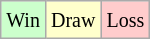<table class="wikitable">
<tr>
<td style="background-color: #CCFFCC;"><small>Win</small></td>
<td style="background-color: #FFFFCC;"><small>Draw</small></td>
<td style="background-color: #FFCCCC;"><small>Loss</small></td>
</tr>
</table>
